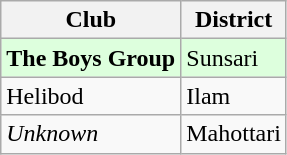<table class="wikitable" border="1">
<tr>
<th>Club</th>
<th>District</th>
</tr>
<tr bgcolor=#dfd>
<td><strong>The Boys Group</strong></td>
<td>Sunsari</td>
</tr>
<tr>
<td>Helibod</td>
<td>Ilam</td>
</tr>
<tr>
<td><em>Unknown</em></td>
<td>Mahottari</td>
</tr>
</table>
